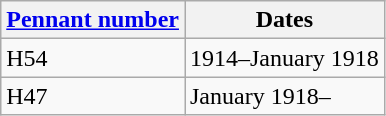<table class="wikitable">
<tr>
<th><a href='#'>Pennant number</a></th>
<th>Dates</th>
</tr>
<tr>
<td>H54</td>
<td>1914–January 1918</td>
</tr>
<tr>
<td>H47</td>
<td>January 1918–</td>
</tr>
</table>
